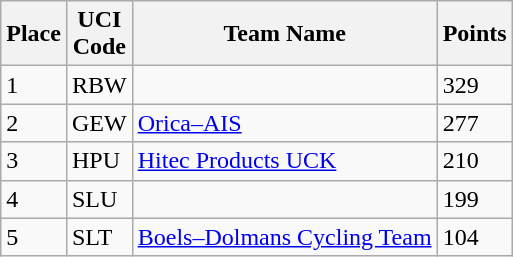<table class="wikitable">
<tr>
<th>Place</th>
<th>UCI<br>Code</th>
<th>Team Name</th>
<th>Points</th>
</tr>
<tr>
<td>1</td>
<td>RBW</td>
<td></td>
<td>329</td>
</tr>
<tr>
<td>2</td>
<td>GEW</td>
<td><a href='#'>Orica–AIS</a></td>
<td>277</td>
</tr>
<tr>
<td>3</td>
<td>HPU</td>
<td><a href='#'>Hitec Products UCK</a></td>
<td>210</td>
</tr>
<tr>
<td>4</td>
<td>SLU</td>
<td></td>
<td>199</td>
</tr>
<tr>
<td>5</td>
<td>SLT</td>
<td><a href='#'>Boels–Dolmans Cycling Team</a></td>
<td>104</td>
</tr>
</table>
